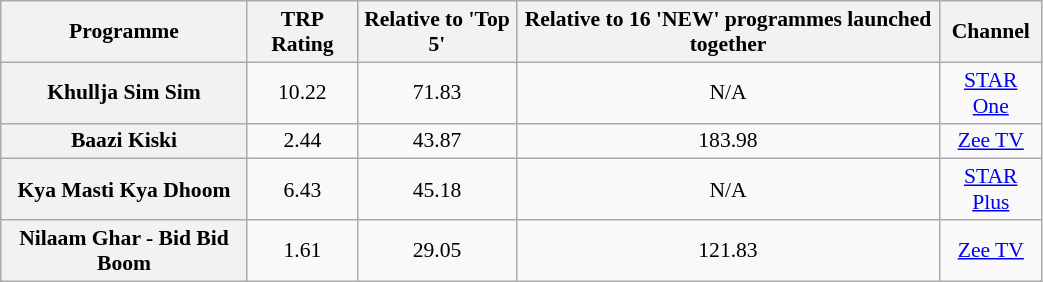<table class="wikitable" width="55%" style="font-size:90%">
<tr>
<th colspan="3">Programme</th>
<th colspan="1">TRP Rating</th>
<th colspan="1">Relative to 'Top 5'</th>
<th colspan="1">Relative to 16 'NEW' programmes launched together</th>
<th colspan="1">Channel</th>
</tr>
<tr>
<th colspan="3">Khullja Sim Sim</th>
<td align="center">10.22</td>
<td align="center">71.83</td>
<td align="center">N/A</td>
<td align="center"><a href='#'>STAR One</a></td>
</tr>
<tr>
<th colspan="3">Baazi Kiski</th>
<td align="center">2.44</td>
<td align="center">43.87</td>
<td align="center">183.98</td>
<td align="center"><a href='#'>Zee TV</a></td>
</tr>
<tr>
<th colspan="3">Kya Masti Kya Dhoom</th>
<td align="center">6.43</td>
<td align="center">45.18</td>
<td align="center">N/A</td>
<td align="center"><a href='#'>STAR Plus</a></td>
</tr>
<tr>
<th colspan="3">Nilaam Ghar - Bid Bid Boom</th>
<td align="center">1.61</td>
<td align="center">29.05</td>
<td align="center">121.83</td>
<td align="center"><a href='#'>Zee TV</a></td>
</tr>
</table>
